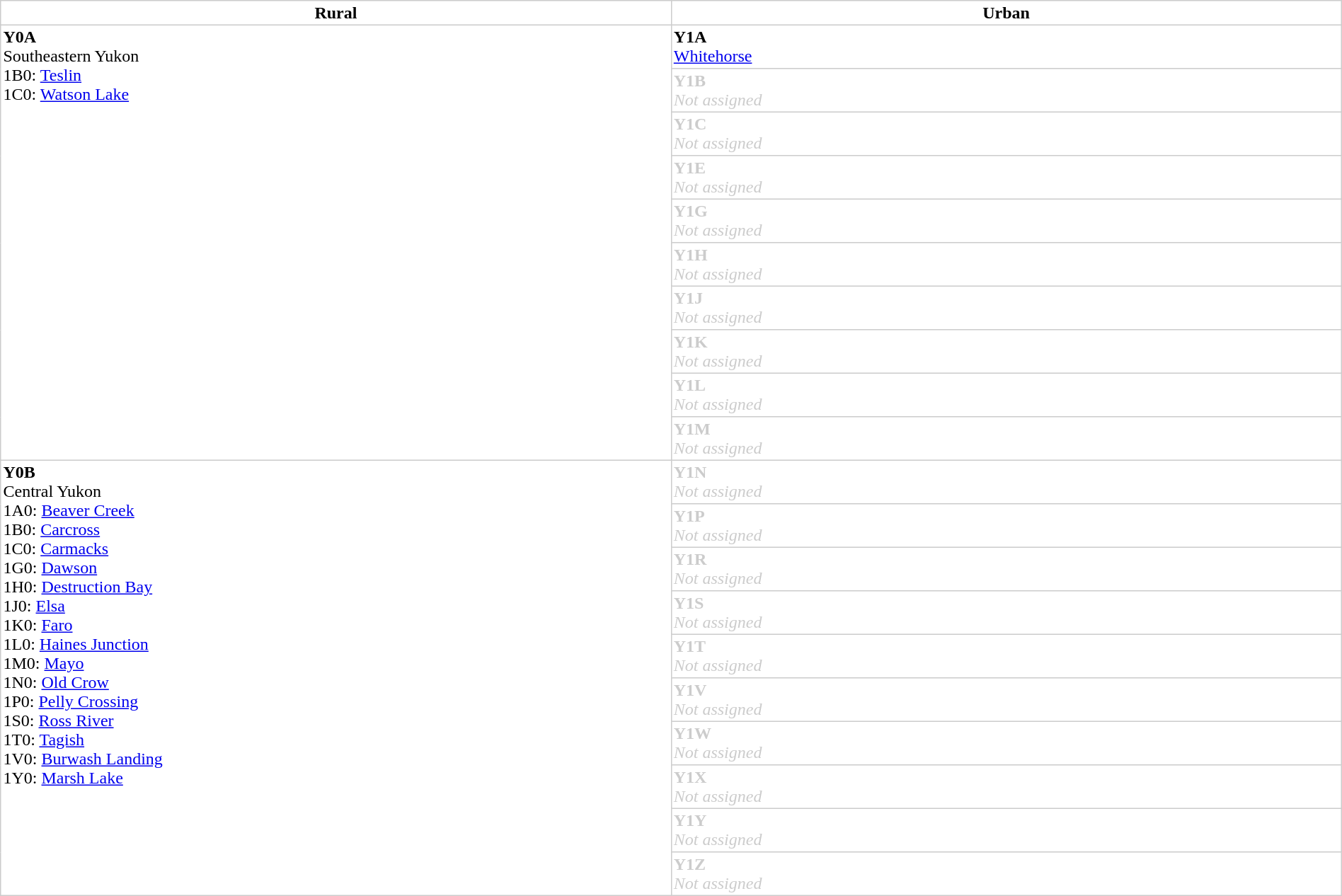<table rules="all" width=100% cellspacing=0 cellpadding=2 style="border-collapse: collapse; border: 1px solid #ccc;">
<tr>
<th>Rural</th>
<th>Urban</th>
</tr>
<tr>
<td rowspan=10 width=50% valign=top><span><strong>Y0A</strong><br>Southeastern Yukon</span><br><span>1B0: <a href='#'>Teslin</a><br>1C0: <a href='#'>Watson Lake</a></span></td>
<td width=50% valign=top><span><strong>Y1A</strong><br><a href='#'>Whitehorse</a></span></td>
</tr>
<tr>
<td width=50% valign=top style="color: #CCC;"><span><strong>Y1B</strong><br><em>Not assigned</em></span></td>
</tr>
<tr>
<td width=50% valign=top style="color: #CCC;"><span><strong>Y1C</strong><br><em>Not assigned</em></span></td>
</tr>
<tr>
<td width=50% valign=top style="color: #CCC;"><span><strong>Y1E</strong><br><em>Not assigned</em></span></td>
</tr>
<tr>
<td width=50% valign=top style="color: #CCC;"><span><strong>Y1G</strong><br><em>Not assigned</em></span></td>
</tr>
<tr>
<td width=50% valign=top style="color: #CCC;"><span><strong>Y1H</strong><br><em>Not assigned</em></span></td>
</tr>
<tr>
<td width=50% valign=top style="color: #CCC;"><span><strong>Y1J</strong><br><em>Not assigned</em></span></td>
</tr>
<tr>
<td width=50% valign=top style="color: #CCC;"><span><strong>Y1K</strong><br><em>Not assigned</em></span></td>
</tr>
<tr>
<td width=50% valign=top style="color: #CCC;"><span><strong>Y1L</strong><br><em>Not assigned</em></span></td>
</tr>
<tr>
<td width=50% valign=top style="color: #CCC;"><span><strong>Y1M</strong><br><em>Not assigned</em></span></td>
</tr>
<tr>
<td rowspan=10 width=50% valign=top><span><strong>Y0B</strong><br>Central Yukon</span><br><span>1A0: <a href='#'>Beaver Creek</a><br>1B0: <a href='#'>Carcross</a><br>1C0: <a href='#'>Carmacks</a><br>1G0: <a href='#'>Dawson</a><br>1H0: <a href='#'>Destruction Bay</a><br>1J0: <a href='#'>Elsa</a><br>1K0: <a href='#'>Faro</a><br>1L0: <a href='#'>Haines Junction</a><br>1M0: <a href='#'>Mayo</a><br>1N0: <a href='#'>Old Crow</a><br>1P0: <a href='#'>Pelly Crossing</a><br>1S0: <a href='#'>Ross River</a><br>1T0: <a href='#'>Tagish</a><br>1V0: <a href='#'>Burwash Landing</a><br>1Y0: <a href='#'>Marsh Lake</a></span></td>
<td width=50% valign=top style="color: #CCC;"><span><strong>Y1N</strong><br><em>Not assigned</em></span></td>
</tr>
<tr>
<td width=50% valign=top style="color: #CCC;"><span><strong>Y1P</strong><br><em>Not assigned</em></span></td>
</tr>
<tr>
<td width=50% valign=top style="color: #CCC;"><span><strong>Y1R</strong><br><em>Not assigned</em></span></td>
</tr>
<tr>
<td width=50% valign=top style="color: #CCC;"><span><strong>Y1S</strong><br><em>Not assigned</em></span></td>
</tr>
<tr>
<td width=50% valign=top style="color: #CCC;"><span><strong>Y1T</strong><br><em>Not assigned</em></span></td>
</tr>
<tr>
<td width=50% valign=top style="color: #CCC;"><span><strong>Y1V</strong><br><em>Not assigned</em></span></td>
</tr>
<tr>
<td width=50% valign=top style="color: #CCC;"><span><strong>Y1W</strong><br><em>Not assigned</em></span></td>
</tr>
<tr>
<td width=50% valign=top style="color: #CCC;"><span><strong>Y1X</strong><br><em>Not assigned</em></span></td>
</tr>
<tr>
<td width=50% valign=top style="color: #CCC;"><span><strong>Y1Y</strong><br><em>Not assigned</em></span></td>
</tr>
<tr>
<td width=50% valign=top style="color: #CCC;"><span><strong>Y1Z</strong><br><em>Not assigned</em></span></td>
</tr>
</table>
